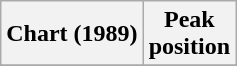<table class="wikitable plainrowheaders">
<tr>
<th>Chart (1989)</th>
<th>Peak<br>position</th>
</tr>
<tr>
</tr>
</table>
